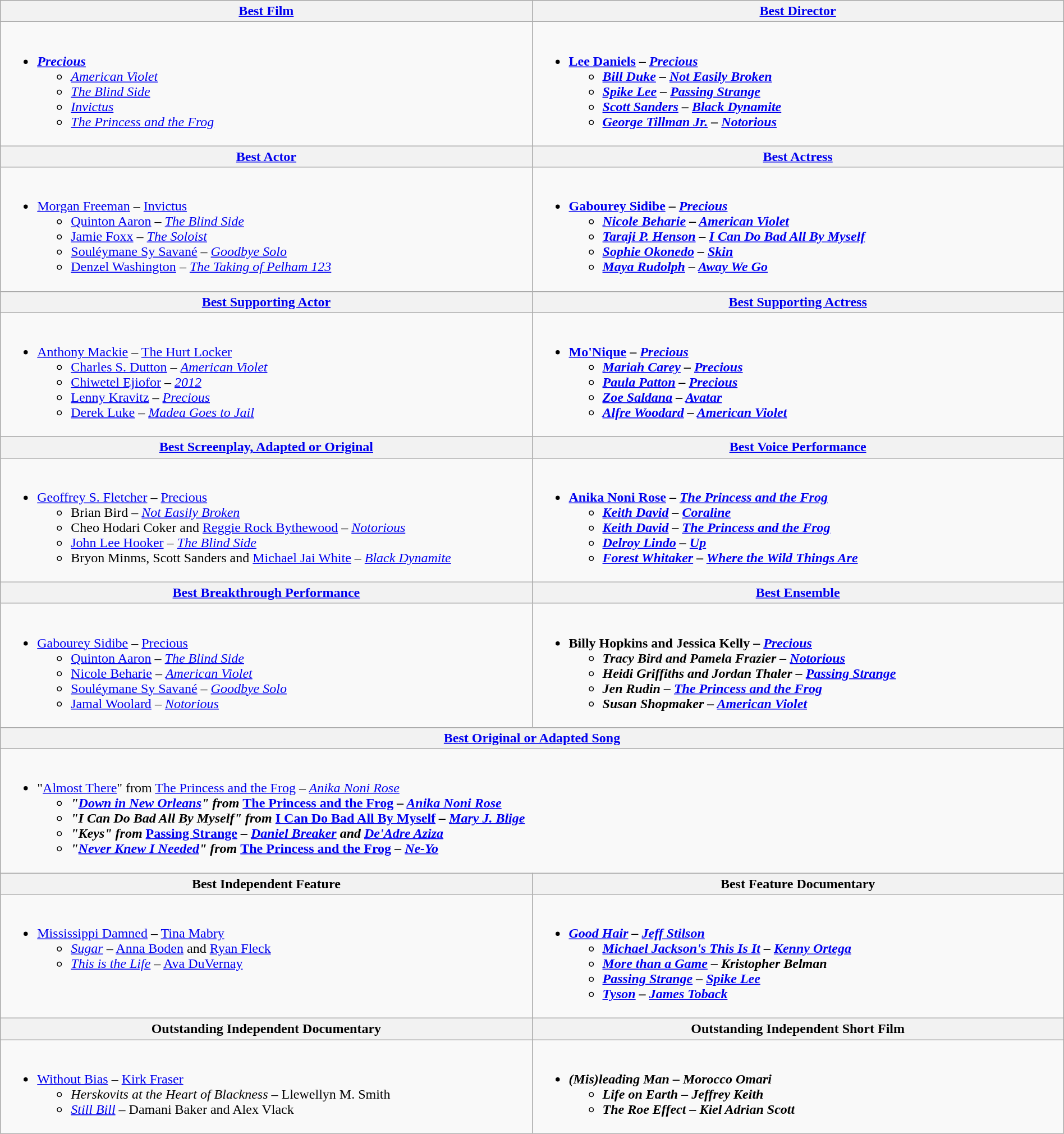<table class=wikitable width="100%">
<tr>
<th width="50%"><a href='#'>Best Film</a></th>
<th width="50%"><a href='#'>Best Director</a></th>
</tr>
<tr>
<td valign="top"><br><ul><li><strong><em><a href='#'>Precious</a></em></strong><ul><li><em><a href='#'>American Violet</a></em></li><li><em><a href='#'>The Blind Side</a></em></li><li><em><a href='#'>Invictus</a></em></li><li><em><a href='#'>The Princess and the Frog</a></em></li></ul></li></ul></td>
<td valign="top"><br><ul><li><strong><a href='#'>Lee Daniels</a> – <em><a href='#'>Precious</a><strong><em><ul><li><a href='#'>Bill Duke</a> – </em><a href='#'>Not Easily Broken</a><em></li><li><a href='#'>Spike Lee</a> – </em><a href='#'>Passing Strange</a><em></li><li><a href='#'>Scott Sanders</a> – </em><a href='#'>Black Dynamite</a><em></li><li><a href='#'>George Tillman Jr.</a> – </em><a href='#'>Notorious</a><em></li></ul></li></ul></td>
</tr>
<tr>
<th width="50%"><a href='#'>Best Actor</a></th>
<th width="50%"><a href='#'>Best Actress</a></th>
</tr>
<tr>
<td valign="top"><br><ul><li></strong><a href='#'>Morgan Freeman</a> – </em><a href='#'>Invictus</a></em></strong><ul><li><a href='#'>Quinton Aaron</a> – <em><a href='#'>The Blind Side</a></em></li><li><a href='#'>Jamie Foxx</a> – <em><a href='#'>The Soloist</a></em></li><li><a href='#'>Souléymane Sy Savané</a> – <em><a href='#'>Goodbye Solo</a></em></li><li><a href='#'>Denzel Washington</a> – <em><a href='#'>The Taking of Pelham 123</a></em></li></ul></li></ul></td>
<td valign="top"><br><ul><li><strong><a href='#'>Gabourey Sidibe</a> – <em><a href='#'>Precious</a><strong><em><ul><li><a href='#'>Nicole Beharie</a> – </em><a href='#'>American Violet</a><em></li><li><a href='#'>Taraji P. Henson</a> – </em><a href='#'>I Can Do Bad All By Myself</a><em></li><li><a href='#'>Sophie Okonedo</a> – </em><a href='#'>Skin</a><em></li><li><a href='#'>Maya Rudolph</a> – </em><a href='#'>Away We Go</a><em></li></ul></li></ul></td>
</tr>
<tr>
<th width="50%"><a href='#'>Best Supporting Actor</a></th>
<th width="50%"><a href='#'>Best Supporting Actress</a></th>
</tr>
<tr>
<td valign="top"><br><ul><li></strong><a href='#'>Anthony Mackie</a> – </em><a href='#'>The Hurt Locker</a></em></strong><ul><li><a href='#'>Charles S. Dutton</a> – <em><a href='#'>American Violet</a></em></li><li><a href='#'>Chiwetel Ejiofor</a> – <em><a href='#'>2012</a></em></li><li><a href='#'>Lenny Kravitz</a> – <em><a href='#'>Precious</a></em></li><li><a href='#'>Derek Luke</a> – <em><a href='#'>Madea Goes to Jail</a></em></li></ul></li></ul></td>
<td valign="top"><br><ul><li><strong><a href='#'>Mo'Nique</a> – <em><a href='#'>Precious</a><strong><em><ul><li><a href='#'>Mariah Carey</a> – </em><a href='#'>Precious</a><em></li><li><a href='#'>Paula Patton</a> – </em><a href='#'>Precious</a><em></li><li><a href='#'>Zoe Saldana</a> – </em><a href='#'>Avatar</a><em></li><li><a href='#'>Alfre Woodard</a> – </em><a href='#'>American Violet</a><em></li></ul></li></ul></td>
</tr>
<tr>
<th width="50%"><a href='#'>Best Screenplay, Adapted or Original</a></th>
<th width="50%"><a href='#'>Best Voice Performance</a></th>
</tr>
<tr>
<td valign="top"><br><ul><li></strong><a href='#'>Geoffrey S. Fletcher</a> – </em><a href='#'>Precious</a></em></strong><ul><li>Brian Bird – <em><a href='#'>Not Easily Broken</a></em></li><li>Cheo Hodari Coker and <a href='#'>Reggie Rock Bythewood</a> – <em><a href='#'>Notorious</a></em></li><li><a href='#'>John Lee Hooker</a> – <em><a href='#'>The Blind Side</a></em></li><li>Bryon Minms, Scott Sanders and <a href='#'>Michael Jai White</a> – <em><a href='#'>Black Dynamite</a></em></li></ul></li></ul></td>
<td valign="top"><br><ul><li><strong><a href='#'>Anika Noni Rose</a> – <em><a href='#'>The Princess and the Frog</a><strong><em><ul><li><a href='#'>Keith David</a> – </em><a href='#'>Coraline</a><em></li><li><a href='#'>Keith David</a> – </em><a href='#'>The Princess and the Frog</a><em></li><li><a href='#'>Delroy Lindo</a> – </em><a href='#'>Up</a><em></li><li><a href='#'>Forest Whitaker</a> – </em><a href='#'>Where the Wild Things Are</a><em></li></ul></li></ul></td>
</tr>
<tr>
<th width="50%"><a href='#'>Best Breakthrough Performance</a></th>
<th width="50%"><a href='#'>Best Ensemble</a></th>
</tr>
<tr>
<td valign="top"><br><ul><li></strong><a href='#'>Gabourey Sidibe</a> – </em><a href='#'>Precious</a></em></strong><ul><li><a href='#'>Quinton Aaron</a> – <em><a href='#'>The Blind Side</a></em></li><li><a href='#'>Nicole Beharie</a> – <em><a href='#'>American Violet</a></em></li><li><a href='#'>Souléymane Sy Savané</a> – <em><a href='#'>Goodbye Solo</a></em></li><li><a href='#'>Jamal Woolard</a> – <em><a href='#'>Notorious</a></em></li></ul></li></ul></td>
<td valign="top"><br><ul><li><strong>Billy Hopkins and Jessica Kelly – <em><a href='#'>Precious</a><strong><em><ul><li>Tracy Bird and Pamela Frazier – </em><a href='#'>Notorious</a><em></li><li>Heidi Griffiths and Jordan Thaler – </em><a href='#'>Passing Strange</a><em></li><li>Jen Rudin – </em><a href='#'>The Princess and the Frog</a><em></li><li>Susan Shopmaker – </em><a href='#'>American Violet</a><em></li></ul></li></ul></td>
</tr>
<tr>
<th colspan="2" width="100%"><a href='#'>Best Original or Adapted Song</a></th>
</tr>
<tr>
<td colspan="2" valign="top"><br><ul><li></strong>"<a href='#'>Almost There</a>" from </em><a href='#'>The Princess and the Frog</a><em> – <a href='#'>Anika Noni Rose</a><strong><ul><li>"<a href='#'>Down in New Orleans</a>" from </em><a href='#'>The Princess and the Frog</a><em> – <a href='#'>Anika Noni Rose</a></li><li>"I Can Do Bad All By Myself" from </em><a href='#'>I Can Do Bad All By Myself</a><em> – <a href='#'>Mary J. Blige</a></li><li>"Keys" from </em><a href='#'>Passing Strange</a><em> – <a href='#'>Daniel Breaker</a> and <a href='#'>De'Adre Aziza</a></li><li>"<a href='#'>Never Knew I Needed</a>" from </em><a href='#'>The Princess and the Frog</a><em> – <a href='#'>Ne-Yo</a></li></ul></li></ul></td>
</tr>
<tr>
<th width="50%">Best Independent Feature</th>
<th width="50%">Best Feature Documentary</th>
</tr>
<tr>
<td valign="top"><br><ul><li></em></strong><a href='#'>Mississippi Damned</a></em> – <a href='#'>Tina Mabry</a></strong><ul><li><em><a href='#'>Sugar</a></em> – <a href='#'>Anna Boden</a> and <a href='#'>Ryan Fleck</a></li><li><em><a href='#'>This is the Life</a></em> – <a href='#'>Ava DuVernay</a></li></ul></li></ul></td>
<td valign="top"><br><ul><li><strong><em><a href='#'>Good Hair</a><em> – <a href='#'>Jeff Stilson</a><strong><ul><li></em><a href='#'>Michael Jackson's This Is It</a><em> – <a href='#'>Kenny Ortega</a></li><li></em><a href='#'>More than a Game</a><em> – Kristopher Belman</li><li></em><a href='#'>Passing Strange</a><em> – <a href='#'>Spike Lee</a></li><li></em><a href='#'>Tyson</a><em> – <a href='#'>James Toback</a></li></ul></li></ul></td>
</tr>
<tr>
<th width="50%">Outstanding Independent Documentary</th>
<th width="50%">Outstanding Independent Short Film</th>
</tr>
<tr>
<td valign="top"><br><ul><li></em></strong><a href='#'>Without Bias</a></em> – <a href='#'>Kirk Fraser</a></strong><ul><li><em>Herskovits at the Heart of Blackness</em> – Llewellyn M. Smith</li><li><em><a href='#'>Still Bill</a></em> – Damani Baker and Alex Vlack</li></ul></li></ul></td>
<td valign="top"><br><ul><li><strong><em>(Mis)leading Man<em> – Morocco Omari<strong><ul><li></em>Life on Earth<em> – Jeffrey Keith</li><li></em>The Roe Effect<em> – Kiel Adrian Scott</li></ul></li></ul></td>
</tr>
</table>
